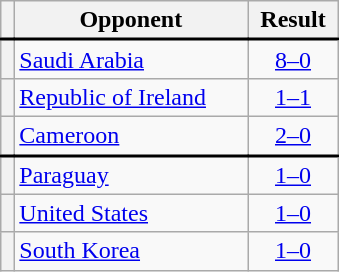<table class="wikitable plainrowheaders" style="text-align:center;margin-left:1em;float:right;clear:right;min-width:226px">
<tr>
<th scope="col"></th>
<th scope="col">Opponent</th>
<th scope="col">Result</th>
</tr>
<tr style="border-top:2px solid black">
<th scope="row" style="text-align:center"></th>
<td align="left"><a href='#'>Saudi Arabia</a></td>
<td><a href='#'>8–0</a></td>
</tr>
<tr>
<th scope="row" style="text-align:center"></th>
<td align="left"><a href='#'>Republic of Ireland</a></td>
<td><a href='#'>1–1</a></td>
</tr>
<tr>
<th scope="row" style="text-align:center"></th>
<td align="left"><a href='#'>Cameroon</a></td>
<td><a href='#'>2–0</a></td>
</tr>
<tr style="border-top:2px solid black">
<th scope="row" style="text-align:center"></th>
<td align="left"><a href='#'>Paraguay</a></td>
<td><a href='#'>1–0</a></td>
</tr>
<tr>
<th scope="row" style="text-align:center"></th>
<td align="left"><a href='#'>United States</a></td>
<td><a href='#'>1–0</a></td>
</tr>
<tr>
<th scope="row" style="text-align:center"></th>
<td align="left"><a href='#'>South Korea</a></td>
<td><a href='#'>1–0</a></td>
</tr>
</table>
